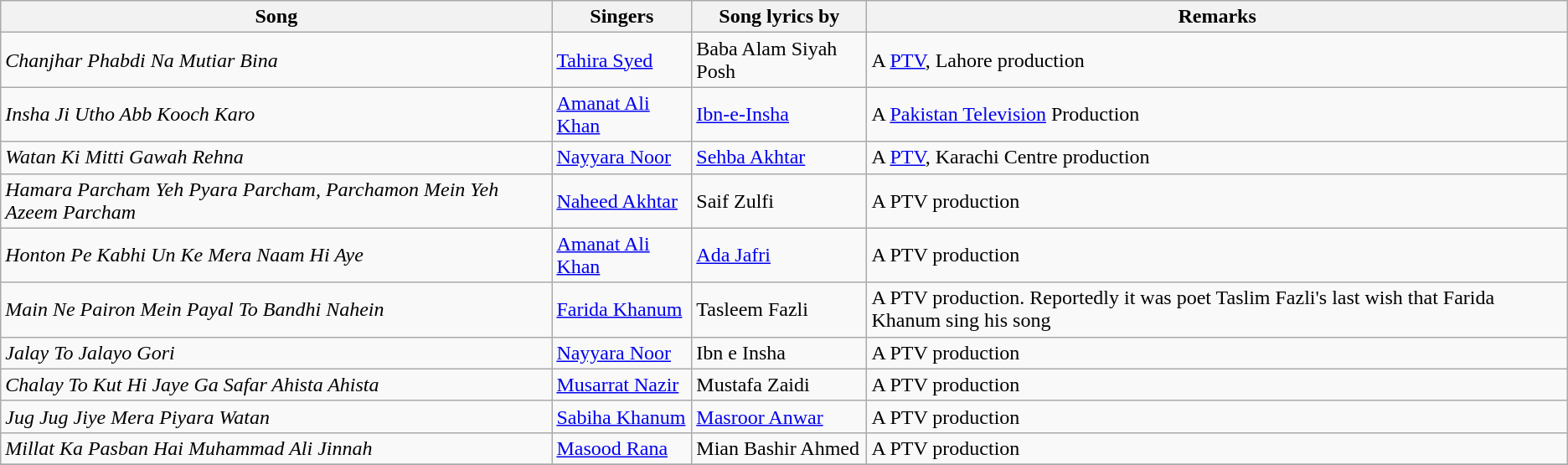<table class="wikitable">
<tr>
<th>Song</th>
<th>Singers</th>
<th>Song lyrics by</th>
<th>Remarks</th>
</tr>
<tr>
<td><em>Chanjhar Phabdi Na Mutiar Bina</em></td>
<td><a href='#'>Tahira Syed</a></td>
<td>Baba Alam Siyah Posh</td>
<td>A <a href='#'>PTV</a>, Lahore production</td>
</tr>
<tr>
<td><em>Insha Ji Utho Abb Kooch Karo</em></td>
<td><a href='#'>Amanat Ali Khan</a></td>
<td><a href='#'>Ibn-e-Insha</a></td>
<td>A <a href='#'>Pakistan Television</a> Production</td>
</tr>
<tr>
<td><em>Watan Ki Mitti Gawah Rehna</em></td>
<td><a href='#'>Nayyara Noor</a></td>
<td><a href='#'>Sehba Akhtar</a></td>
<td>A <a href='#'>PTV</a>, Karachi Centre production</td>
</tr>
<tr>
<td><em>Hamara Parcham Yeh Pyara Parcham, Parchamon Mein Yeh Azeem Parcham</em></td>
<td><a href='#'>Naheed Akhtar</a></td>
<td>Saif Zulfi</td>
<td>A PTV production</td>
</tr>
<tr>
<td><em>Honton Pe Kabhi Un Ke Mera Naam Hi Aye</em></td>
<td><a href='#'>Amanat Ali Khan</a></td>
<td><a href='#'>Ada Jafri</a></td>
<td>A PTV production</td>
</tr>
<tr>
<td><em>Main Ne Pairon Mein Payal To Bandhi Nahein</em></td>
<td><a href='#'>Farida Khanum</a></td>
<td>Tasleem Fazli</td>
<td>A PTV production. Reportedly it was poet Taslim Fazli's last wish that Farida Khanum sing his song</td>
</tr>
<tr>
<td><em>Jalay To Jalayo Gori</em></td>
<td><a href='#'>Nayyara Noor</a></td>
<td>Ibn e Insha</td>
<td>A PTV production</td>
</tr>
<tr>
<td><em>Chalay To Kut Hi Jaye Ga Safar Ahista Ahista</em></td>
<td><a href='#'>Musarrat Nazir</a></td>
<td>Mustafa Zaidi</td>
<td>A PTV production</td>
</tr>
<tr>
<td><em>Jug Jug Jiye Mera Piyara Watan</em></td>
<td><a href='#'>Sabiha Khanum</a></td>
<td><a href='#'>Masroor Anwar</a></td>
<td>A PTV production</td>
</tr>
<tr>
<td><em>Millat Ka Pasban Hai Muhammad Ali Jinnah</em></td>
<td><a href='#'>Masood Rana</a></td>
<td>Mian Bashir Ahmed</td>
<td>A PTV production</td>
</tr>
<tr>
</tr>
</table>
